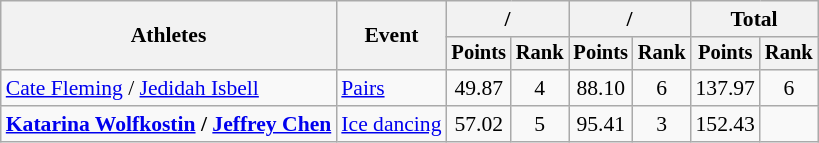<table class="wikitable" style="font-size:90%">
<tr>
<th rowspan="2">Athletes</th>
<th rowspan="2">Event</th>
<th colspan="2">/</th>
<th colspan="2">/</th>
<th colspan="2">Total</th>
</tr>
<tr style="font-size:95%">
<th>Points</th>
<th>Rank</th>
<th>Points</th>
<th>Rank</th>
<th>Points</th>
<th>Rank</th>
</tr>
<tr align=center>
<td align=left><a href='#'>Cate Fleming</a> / <a href='#'>Jedidah Isbell</a><br></td>
<td align=left><a href='#'>Pairs</a></td>
<td>49.87</td>
<td>4</td>
<td>88.10</td>
<td>6</td>
<td>137.97</td>
<td>6</td>
</tr>
<tr align=center>
<td align=left><strong><a href='#'>Katarina Wolfkostin</a> / <a href='#'>Jeffrey Chen</a></strong><br></td>
<td align=left><a href='#'>Ice dancing</a></td>
<td>57.02</td>
<td>5</td>
<td>95.41</td>
<td>3</td>
<td>152.43</td>
<td></td>
</tr>
</table>
